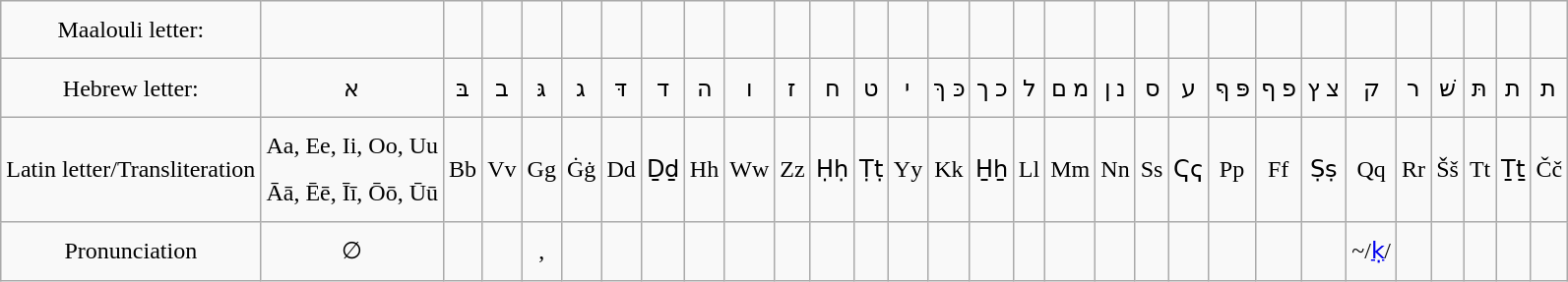<table class="wikitable"  style="text-align:center; line-height:200%;" class="wikitable">
<tr>
<td>Maalouli letter:</td>
<td></td>
<td></td>
<td></td>
<td></td>
<td></td>
<td></td>
<td></td>
<td></td>
<td></td>
<td></td>
<td></td>
<td></td>
<td></td>
<td><br></td>
<td><br></td>
<td></td>
<td><br></td>
<td><br></td>
<td></td>
<td></td>
<td><br></td>
<td><br></td>
<td><br></td>
<td></td>
<td></td>
<td></td>
<td></td>
<td></td>
<td></td>
</tr>
<tr>
<td>Hebrew letter:</td>
<td>א</td>
<td>בּ</td>
<td>ב</td>
<td>גּ</td>
<td>ג</td>
<td>דּ</td>
<td>ד</td>
<td>ה</td>
<td>ו</td>
<td>ז</td>
<td>ח</td>
<td>ט</td>
<td>י</td>
<td>כּ ךּ</td>
<td>כ ך</td>
<td>ל</td>
<td>מ ם</td>
<td>נ ן</td>
<td>ס</td>
<td>ע</td>
<td>פּ ףּ</td>
<td>פ ף</td>
<td>צ ץ</td>
<td>ק</td>
<td>ר</td>
<td>שׁ</td>
<td>תּ</td>
<td>ת</td>
<td>ת</td>
</tr>
<tr>
<td>Latin letter/Transliteration</td>
<td>Aa, Ee, Ii, Oo, Uu<br>Āā, Ēē, Īī, Ōō, Ūū</td>
<td>Bb</td>
<td>Vv</td>
<td>Gg</td>
<td>Ġġ</td>
<td>Dd</td>
<td>Ḏḏ</td>
<td>Hh</td>
<td>Ww</td>
<td>Zz</td>
<td>Ḥḥ</td>
<td>Ṭṭ</td>
<td>Yy</td>
<td>Kk</td>
<td>H̱ẖ</td>
<td>Ll</td>
<td>Mm</td>
<td>Nn</td>
<td>Ss</td>
<td>Ҁҁ</td>
<td>Pp</td>
<td>Ff</td>
<td>Ṣṣ</td>
<td>Qq</td>
<td>Rr</td>
<td>Šš</td>
<td>Tt</td>
<td>Ṯṯ</td>
<td>Čč</td>
</tr>
<tr>
<td>Pronunciation</td>
<td>∅</td>
<td></td>
<td></td>
<td>, </td>
<td></td>
<td></td>
<td></td>
<td></td>
<td></td>
<td></td>
<td></td>
<td></td>
<td></td>
<td></td>
<td></td>
<td></td>
<td></td>
<td></td>
<td></td>
<td></td>
<td></td>
<td></td>
<td></td>
<td>~/<a href='#'>ḳ</a>/</td>
<td></td>
<td></td>
<td></td>
<td></td>
<td></td>
</tr>
</table>
